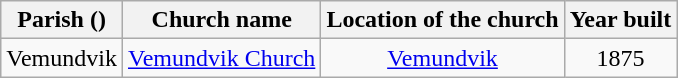<table class="wikitable" style="text-align:center">
<tr>
<th>Parish ()</th>
<th>Church name</th>
<th>Location of the church</th>
<th>Year built</th>
</tr>
<tr>
<td>Vemundvik</td>
<td><a href='#'>Vemundvik Church</a></td>
<td><a href='#'>Vemundvik</a></td>
<td>1875</td>
</tr>
</table>
